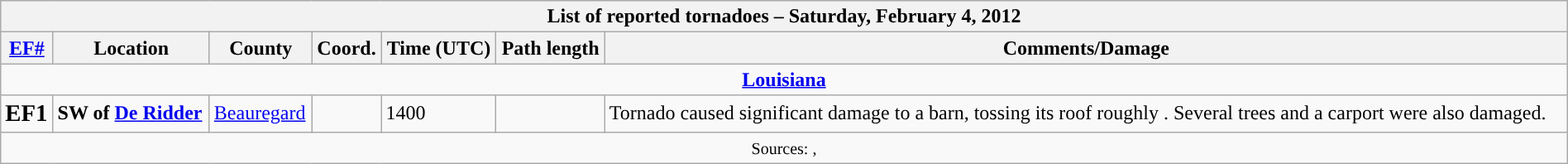<table class="wikitable collapsible" style="width:100%;">
<tr>
<th colspan="7">List of reported tornadoes – Saturday, February 4, 2012</th>
</tr>
<tr>
<th><a href='#'>EF#</a></th>
<th>Location</th>
<th>County</th>
<th>Coord.</th>
<th>Time (UTC)</th>
<th>Path length</th>
<th>Comments/Damage</th>
</tr>
<tr>
<td colspan="7" style="text-align:center;"><strong><a href='#'>Louisiana</a></strong></td>
</tr>
<tr>
<td><big><strong>EF1</strong></big></td>
<td><strong> SW of <a href='#'>De Ridder</a></strong></td>
<td><a href='#'>Beauregard</a></td>
<td></td>
<td>1400</td>
<td></td>
<td>Tornado caused significant damage to a barn, tossing its roof roughly . Several trees and a carport were also damaged.</td>
</tr>
<tr>
<td colspan="7" style="text-align:center;"><small>Sources: , </small></td>
</tr>
</table>
